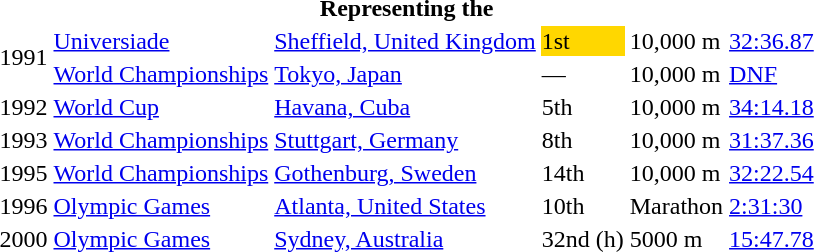<table>
<tr>
<th colspan="6">Representing the </th>
</tr>
<tr>
<td rowspan=2>1991</td>
<td><a href='#'>Universiade</a></td>
<td><a href='#'>Sheffield, United Kingdom</a></td>
<td bgcolor=gold>1st</td>
<td>10,000 m</td>
<td><a href='#'>32:36.87</a></td>
</tr>
<tr>
<td><a href='#'>World Championships</a></td>
<td><a href='#'>Tokyo, Japan</a></td>
<td>—</td>
<td>10,000 m</td>
<td><a href='#'>DNF</a></td>
</tr>
<tr>
<td>1992</td>
<td><a href='#'>World Cup</a></td>
<td><a href='#'>Havana, Cuba</a></td>
<td>5th</td>
<td>10,000 m</td>
<td><a href='#'>34:14.18</a></td>
</tr>
<tr>
<td>1993</td>
<td><a href='#'>World Championships</a></td>
<td><a href='#'>Stuttgart, Germany</a></td>
<td>8th</td>
<td>10,000 m</td>
<td><a href='#'>31:37.36</a></td>
</tr>
<tr>
<td>1995</td>
<td><a href='#'>World Championships</a></td>
<td><a href='#'>Gothenburg, Sweden</a></td>
<td>14th</td>
<td>10,000 m</td>
<td><a href='#'>32:22.54</a></td>
</tr>
<tr>
<td>1996</td>
<td><a href='#'>Olympic Games</a></td>
<td><a href='#'>Atlanta, United States</a></td>
<td>10th</td>
<td>Marathon</td>
<td><a href='#'>2:31:30</a></td>
</tr>
<tr>
<td>2000</td>
<td><a href='#'>Olympic Games</a></td>
<td><a href='#'>Sydney, Australia</a></td>
<td>32nd (h)</td>
<td>5000 m</td>
<td><a href='#'>15:47.78</a></td>
</tr>
</table>
